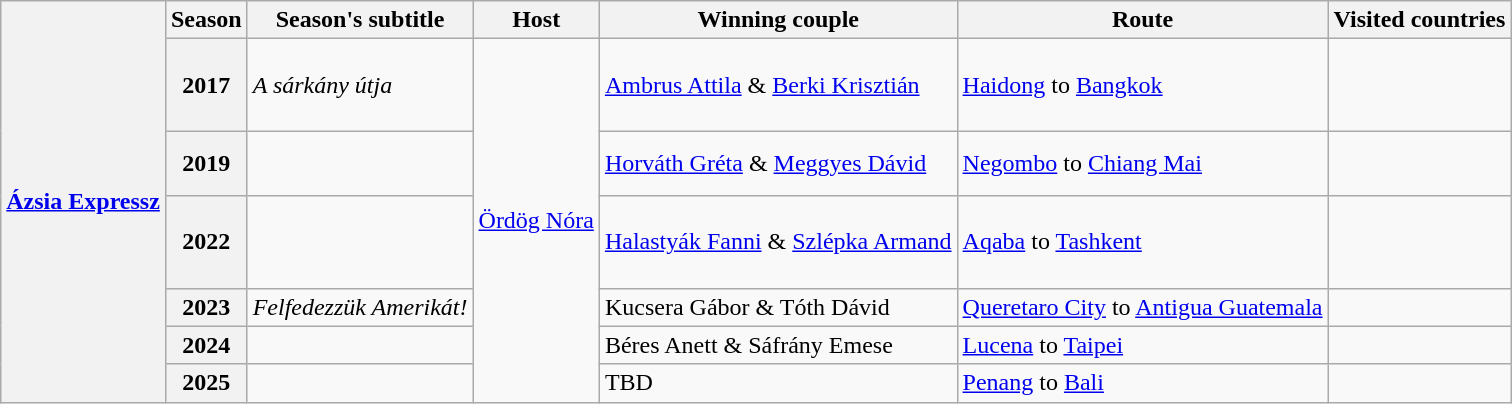<table class="wikitable">
<tr>
<th rowspan="7"><a href='#'>Ázsia Expressz</a></th>
<th>Season</th>
<th>Season's subtitle</th>
<th>Host</th>
<th>Winning couple</th>
<th>Route</th>
<th>Visited countries</th>
</tr>
<tr>
<th>2017</th>
<td><em>A sárkány útja</em></td>
<td rowspan="6"><a href='#'>Ördög Nóra</a></td>
<td><a href='#'>Ambrus Attila</a> & <a href='#'>Berki Krisztián</a></td>
<td><a href='#'>Haidong</a> to <a href='#'>Bangkok</a></td>
<td><br><br><br></td>
</tr>
<tr>
<th>2019</th>
<td></td>
<td><a href='#'>Horváth Gréta</a> & <a href='#'>Meggyes Dávid</a></td>
<td><a href='#'>Negombo</a> to <a href='#'>Chiang Mai</a></td>
<td><br><br></td>
</tr>
<tr>
<th>2022</th>
<td></td>
<td><a href='#'>Halastyák Fanni</a> & <a href='#'>Szlépka Armand</a></td>
<td><a href='#'>Aqaba</a> to <a href='#'>Tashkent</a></td>
<td><br><br><br></td>
</tr>
<tr>
<th>2023</th>
<td><em>Felfedezzük Amerikát!</em></td>
<td>Kucsera Gábor & Tóth Dávid</td>
<td><a href='#'>Queretaro City</a> to <a href='#'>Antigua Guatemala</a></td>
<td><br></td>
</tr>
<tr>
<th>2024</th>
<td></td>
<td>Béres Anett & Sáfrány Emese</td>
<td><a href='#'>Lucena</a> to <a href='#'>Taipei</a></td>
<td><br></td>
</tr>
<tr>
<th>2025</th>
<td></td>
<td>TBD</td>
<td><a href='#'>Penang</a> to <a href='#'>Bali</a></td>
<td><br></td>
</tr>
</table>
